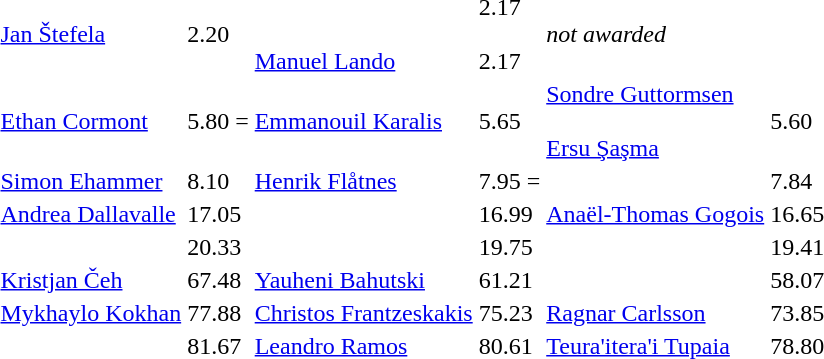<table>
<tr>
<td></td>
<td><a href='#'>Jan Štefela</a><br></td>
<td>2.20 </td>
<td><br><br><a href='#'>Manuel Lando</a><br></td>
<td>2.17<br><br>2.17 <br></td>
<td colspan=2><em>not awarded</em></td>
</tr>
<tr>
<td></td>
<td><a href='#'>Ethan Cormont</a><br></td>
<td>5.80 =</td>
<td><a href='#'>Emmanouil Karalis</a><br></td>
<td>5.65</td>
<td><a href='#'>Sondre Guttormsen</a><br><br><a href='#'>Ersu Şaşma</a><br></td>
<td>5.60</td>
</tr>
<tr>
<td></td>
<td><a href='#'>Simon Ehammer</a><br></td>
<td>8.10 </td>
<td><a href='#'>Henrik Flåtnes</a><br></td>
<td>7.95 =</td>
<td><br></td>
<td>7.84</td>
</tr>
<tr>
<td></td>
<td><a href='#'>Andrea Dallavalle</a><br></td>
<td>17.05</td>
<td><br></td>
<td>16.99 </td>
<td><a href='#'>Anaël-Thomas Gogois</a><br></td>
<td>16.65</td>
</tr>
<tr>
<td></td>
<td><br></td>
<td>20.33</td>
<td><br></td>
<td>19.75</td>
<td><br></td>
<td>19.41</td>
</tr>
<tr>
<td></td>
<td><a href='#'>Kristjan Čeh</a><br></td>
<td>67.48 </td>
<td><a href='#'>Yauheni Bahutski</a><br></td>
<td>61.21</td>
<td><br></td>
<td>58.07</td>
</tr>
<tr>
<td></td>
<td><a href='#'>Mykhaylo Kokhan</a><br></td>
<td>77.88</td>
<td><a href='#'>Christos Frantzeskakis</a><br></td>
<td>75.23</td>
<td><a href='#'>Ragnar Carlsson</a><br></td>
<td>73.85</td>
</tr>
<tr>
<td></td>
<td><br></td>
<td>81.67 </td>
<td><a href='#'>Leandro Ramos</a><br></td>
<td>80.61</td>
<td><a href='#'>Teura'itera'i Tupaia</a><br></td>
<td>78.80</td>
</tr>
</table>
